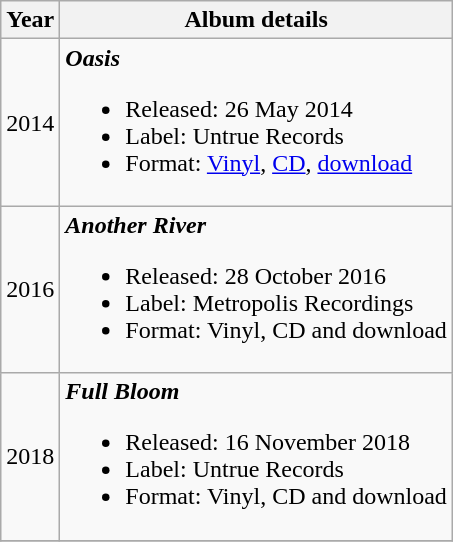<table class="wikitable">
<tr>
<th>Year</th>
<th>Album details</th>
</tr>
<tr>
<td>2014</td>
<td><strong><em>Oasis</em></strong><br><ul><li>Released: 26 May 2014</li><li>Label: Untrue Records</li><li>Format: <a href='#'>Vinyl</a>, <a href='#'>CD</a>, <a href='#'>download</a></li></ul></td>
</tr>
<tr>
<td>2016</td>
<td><strong><em>Another River</em></strong><br><ul><li>Released: 28 October 2016</li><li>Label: Metropolis Recordings</li><li>Format: Vinyl, CD and download</li></ul></td>
</tr>
<tr>
<td>2018</td>
<td><strong><em>Full Bloom</em></strong><br><ul><li>Released: 16 November 2018</li><li>Label: Untrue Records</li><li>Format: Vinyl, CD and download</li></ul></td>
</tr>
<tr>
</tr>
</table>
